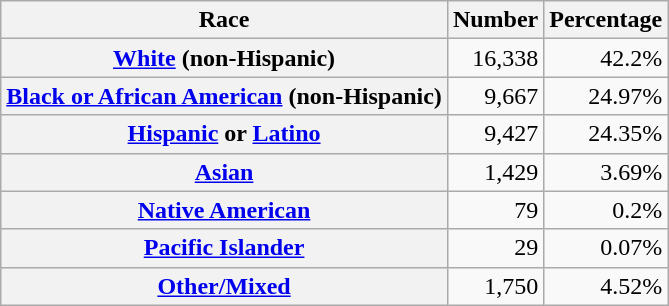<table class="wikitable" style="text-align:right">
<tr>
<th scope="col">Race</th>
<th scope="col">Number</th>
<th scope="col">Percentage</th>
</tr>
<tr>
<th scope="row"><a href='#'>White</a> (non-Hispanic)</th>
<td>16,338</td>
<td>42.2%</td>
</tr>
<tr>
<th scope="row"><a href='#'>Black or African American</a> (non-Hispanic)</th>
<td>9,667</td>
<td>24.97%</td>
</tr>
<tr>
<th scope="row"><a href='#'>Hispanic</a> or <a href='#'>Latino</a></th>
<td>9,427</td>
<td>24.35%</td>
</tr>
<tr>
<th scope="row"><a href='#'>Asian</a></th>
<td>1,429</td>
<td>3.69%</td>
</tr>
<tr>
<th scope="row"><a href='#'>Native American</a></th>
<td>79</td>
<td>0.2%</td>
</tr>
<tr>
<th scope="row"><a href='#'>Pacific Islander</a></th>
<td>29</td>
<td>0.07%</td>
</tr>
<tr>
<th scope="row"><a href='#'>Other/Mixed</a></th>
<td>1,750</td>
<td>4.52%</td>
</tr>
</table>
